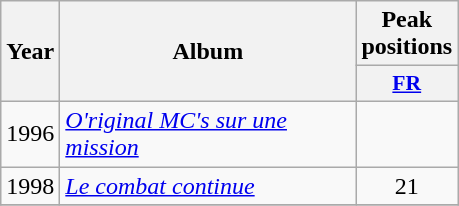<table class="wikitable">
<tr>
<th align="center" rowspan="2" width="10">Year</th>
<th align="center" rowspan="2" width="190">Album</th>
<th align="center" colspan="1" width="30">Peak positions</th>
</tr>
<tr>
<th scope="col" style="width:3em;font-size:90%;"><a href='#'>FR</a><br></th>
</tr>
<tr>
<td align="center" rowspan="1">1996</td>
<td><em><a href='#'>O'riginal MC's sur une mission</a></em></td>
<td align="center"></td>
</tr>
<tr>
<td align="center" rowspan="1">1998</td>
<td><em><a href='#'>Le combat continue</a></em></td>
<td align="center">21</td>
</tr>
<tr>
</tr>
</table>
